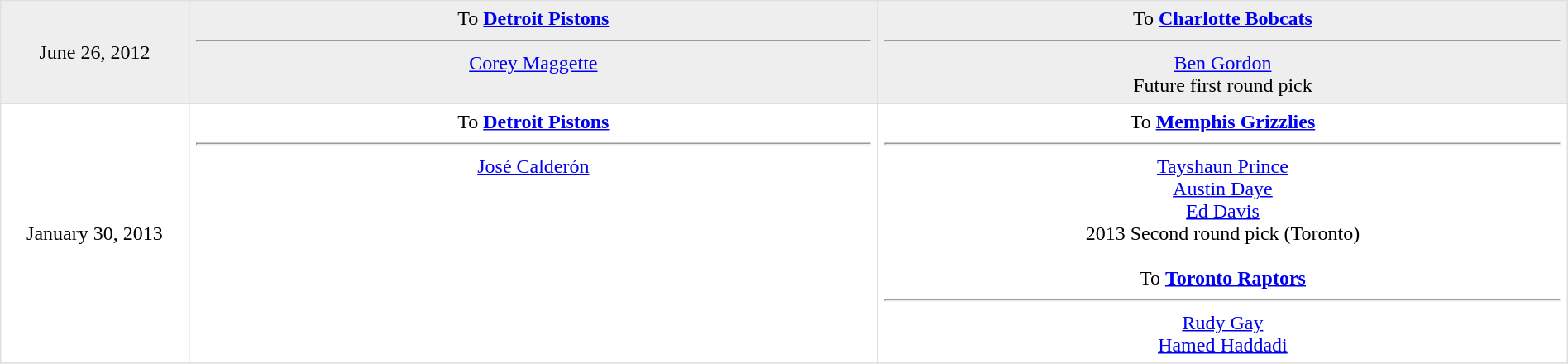<table border=1 style="border-collapse:collapse; text-align: center; width: 100%" bordercolor="#DFDFDF"  cellpadding="5">
<tr bgcolor="eeeeee">
<td style="width:12%">June 26, 2012</td>
<td style="width:44%" valign="top">To <strong><a href='#'>Detroit Pistons</a></strong><hr><a href='#'>Corey Maggette</a></td>
<td style="width:44%" valign="top">To <strong><a href='#'>Charlotte Bobcats</a></strong><hr><a href='#'>Ben Gordon</a><br>Future first round pick</td>
</tr>
<tr>
<td style="width:12%">January 30, 2013</td>
<td style="width:44%" valign="top">To <strong><a href='#'>Detroit Pistons</a></strong><hr><a href='#'>José Calderón</a></td>
<td style="width:44%" valign="top">To <strong><a href='#'>Memphis Grizzlies</a></strong><hr><a href='#'>Tayshaun Prince</a><br><a href='#'>Austin Daye</a><br><a href='#'>Ed Davis</a><br>2013 Second round pick (Toronto)<br><br>To <strong><a href='#'>Toronto Raptors</a></strong><hr><a href='#'>Rudy Gay</a><br><a href='#'>Hamed Haddadi</a></td>
</tr>
</table>
